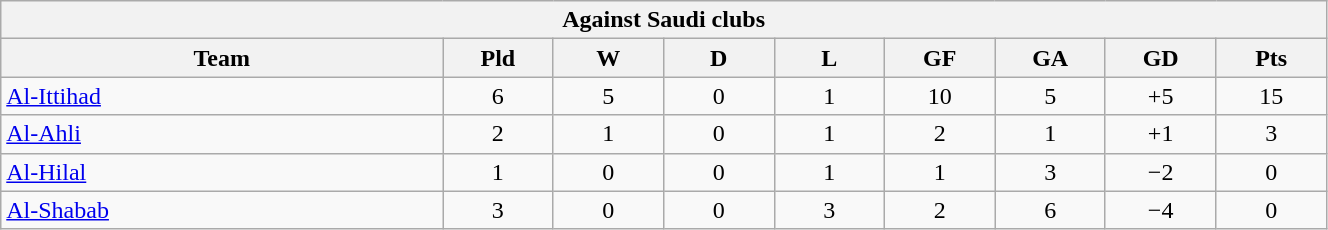<table class="wikitable" style="width:70%; text-align:center;">
<tr>
<th colspan=9>Against Saudi clubs</th>
</tr>
<tr>
<th style="width:20%;">Team</th>
<th width=5%>Pld</th>
<th width=5%>W</th>
<th width=5%>D</th>
<th width=5%>L</th>
<th width=5%>GF</th>
<th width=5%>GA</th>
<th width=5%>GD</th>
<th width=5%>Pts</th>
</tr>
<tr>
<td align=left> <a href='#'>Al-Ittihad</a></td>
<td>6</td>
<td>5</td>
<td>0</td>
<td>1</td>
<td>10</td>
<td>5</td>
<td>+5</td>
<td>15</td>
</tr>
<tr>
<td align=left> <a href='#'>Al-Ahli</a></td>
<td>2</td>
<td>1</td>
<td>0</td>
<td>1</td>
<td>2</td>
<td>1</td>
<td>+1</td>
<td>3</td>
</tr>
<tr>
<td align=left> <a href='#'>Al-Hilal</a></td>
<td>1</td>
<td>0</td>
<td>0</td>
<td>1</td>
<td>1</td>
<td>3</td>
<td>−2</td>
<td>0</td>
</tr>
<tr>
<td align=left> <a href='#'>Al-Shabab</a></td>
<td>3</td>
<td>0</td>
<td>0</td>
<td>3</td>
<td>2</td>
<td>6</td>
<td>−4</td>
<td>0</td>
</tr>
</table>
